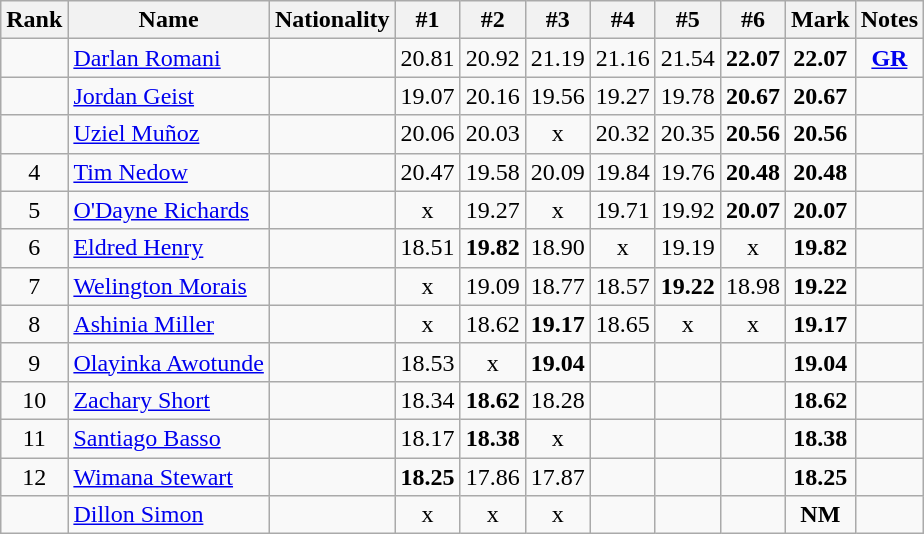<table class="wikitable sortable" style="text-align:center">
<tr>
<th>Rank</th>
<th>Name</th>
<th>Nationality</th>
<th>#1</th>
<th>#2</th>
<th>#3</th>
<th>#4</th>
<th>#5</th>
<th>#6</th>
<th>Mark</th>
<th>Notes</th>
</tr>
<tr>
<td></td>
<td align=left><a href='#'>Darlan Romani</a></td>
<td align=left></td>
<td>20.81</td>
<td>20.92</td>
<td>21.19</td>
<td>21.16</td>
<td>21.54</td>
<td><strong>22.07</strong></td>
<td><strong>22.07</strong></td>
<td><strong><a href='#'>GR</a></strong></td>
</tr>
<tr>
<td></td>
<td align=left><a href='#'>Jordan Geist</a></td>
<td align=left></td>
<td>19.07</td>
<td>20.16</td>
<td>19.56</td>
<td>19.27</td>
<td>19.78</td>
<td><strong>20.67</strong></td>
<td><strong>20.67</strong></td>
<td></td>
</tr>
<tr>
<td></td>
<td align=left><a href='#'>Uziel Muñoz</a></td>
<td align=left></td>
<td>20.06</td>
<td>20.03</td>
<td>x</td>
<td>20.32</td>
<td>20.35</td>
<td><strong>20.56</strong></td>
<td><strong>20.56</strong></td>
<td></td>
</tr>
<tr>
<td>4</td>
<td align=left><a href='#'>Tim Nedow</a></td>
<td align=left></td>
<td>20.47</td>
<td>19.58</td>
<td>20.09</td>
<td>19.84</td>
<td>19.76</td>
<td><strong>20.48</strong></td>
<td><strong>20.48</strong></td>
<td></td>
</tr>
<tr>
<td>5</td>
<td align=left><a href='#'>O'Dayne Richards</a></td>
<td align=left></td>
<td>x</td>
<td>19.27</td>
<td>x</td>
<td>19.71</td>
<td>19.92</td>
<td><strong>20.07</strong></td>
<td><strong>20.07</strong></td>
<td></td>
</tr>
<tr>
<td>6</td>
<td align=left><a href='#'>Eldred Henry</a></td>
<td align=left></td>
<td>18.51</td>
<td><strong>19.82</strong></td>
<td>18.90</td>
<td>x</td>
<td>19.19</td>
<td>x</td>
<td><strong>19.82</strong></td>
<td></td>
</tr>
<tr>
<td>7</td>
<td align=left><a href='#'>Welington Morais</a></td>
<td align=left></td>
<td>x</td>
<td>19.09</td>
<td>18.77</td>
<td>18.57</td>
<td><strong>19.22</strong></td>
<td>18.98</td>
<td><strong>19.22</strong></td>
<td></td>
</tr>
<tr>
<td>8</td>
<td align=left><a href='#'>Ashinia Miller</a></td>
<td align=left></td>
<td>x</td>
<td>18.62</td>
<td><strong>19.17</strong></td>
<td>18.65</td>
<td>x</td>
<td>x</td>
<td><strong>19.17</strong></td>
<td></td>
</tr>
<tr>
<td>9</td>
<td align=left><a href='#'>Olayinka Awotunde</a></td>
<td align=left></td>
<td>18.53</td>
<td>x</td>
<td><strong>19.04</strong></td>
<td></td>
<td></td>
<td></td>
<td><strong>19.04</strong></td>
<td></td>
</tr>
<tr>
<td>10</td>
<td align=left><a href='#'>Zachary Short</a></td>
<td align=left></td>
<td>18.34</td>
<td><strong>18.62</strong></td>
<td>18.28</td>
<td></td>
<td></td>
<td></td>
<td><strong>18.62</strong></td>
<td></td>
</tr>
<tr>
<td>11</td>
<td align=left><a href='#'>Santiago Basso</a></td>
<td align=left></td>
<td>18.17</td>
<td><strong>18.38</strong></td>
<td>x</td>
<td></td>
<td></td>
<td></td>
<td><strong>18.38</strong></td>
<td></td>
</tr>
<tr>
<td>12</td>
<td align=left><a href='#'>Wimana Stewart</a></td>
<td align=left></td>
<td><strong>18.25</strong></td>
<td>17.86</td>
<td>17.87</td>
<td></td>
<td></td>
<td></td>
<td><strong>18.25</strong></td>
<td></td>
</tr>
<tr>
<td></td>
<td align=left><a href='#'>Dillon Simon</a></td>
<td align=left></td>
<td>x</td>
<td>x</td>
<td>x</td>
<td></td>
<td></td>
<td></td>
<td><strong>NM</strong></td>
<td></td>
</tr>
</table>
